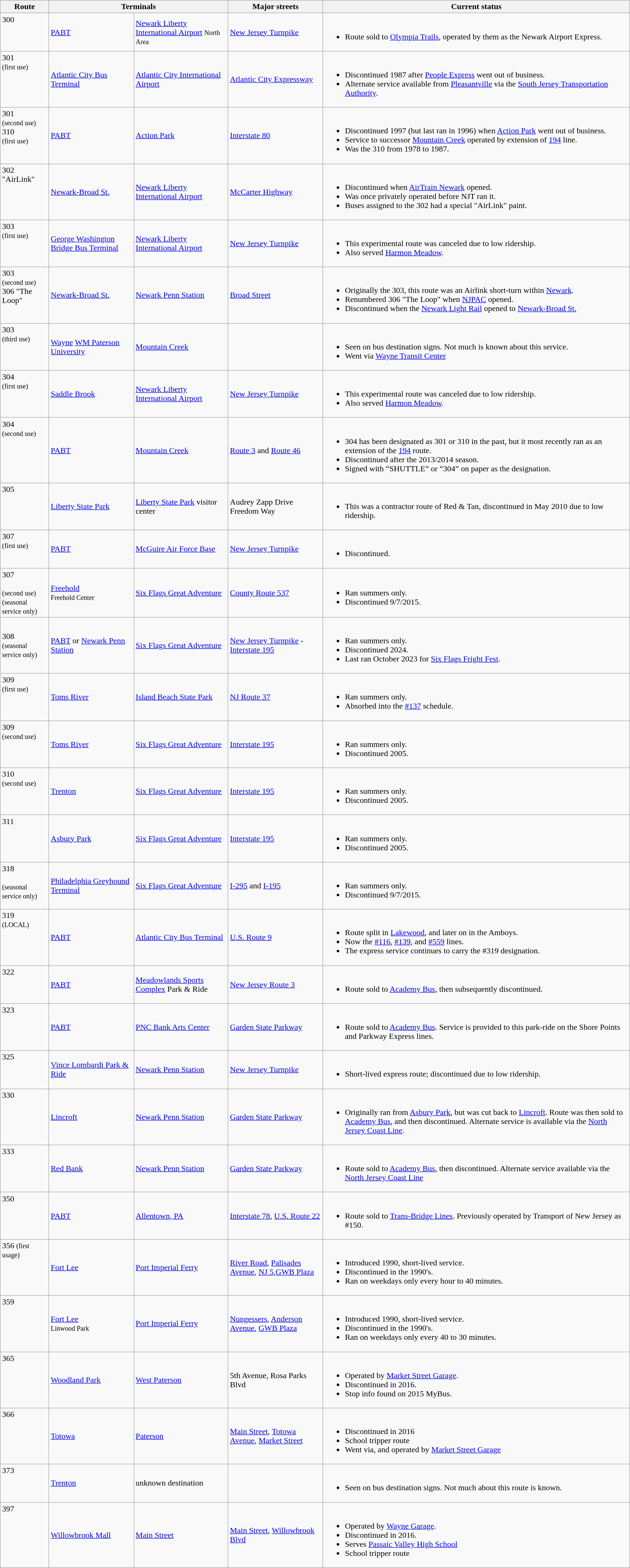<table class=wikitable>
<tr>
<th>Route</th>
<th colspan=2>Terminals</th>
<th>Major streets</th>
<th>Current status</th>
</tr>
<tr>
<td valign=top><div>300</div></td>
<td><a href='#'>PABT</a></td>
<td><a href='#'>Newark Liberty International Airport</a> <small>North Area</small></td>
<td><a href='#'>New Jersey Turnpike</a></td>
<td><br><ul><li>Route sold to <a href='#'>Olympia Trails</a>, operated by them as the Newark Airport Express.</li></ul></td>
</tr>
<tr>
<td valign=top><div>301<br><small>(first use)</small></div></td>
<td><a href='#'>Atlantic City Bus Terminal</a></td>
<td><a href='#'>Atlantic City International Airport</a></td>
<td><a href='#'>Atlantic City Expressway</a></td>
<td><br><ul><li>Discontinued 1987 after <a href='#'>People Express</a> went out of business.</li><li>Alternate service available from <a href='#'>Pleasantville</a> via the <a href='#'>South Jersey Transportation Authority</a>.</li></ul></td>
</tr>
<tr>
<td valign=top><div>301<br><small>(second use)</small><br>310<br><small>(first use)</small></div></td>
<td><a href='#'>PABT</a></td>
<td><a href='#'>Action Park</a></td>
<td><a href='#'>Interstate 80</a></td>
<td><br><ul><li>Discontinued 1997 (but last ran in 1996) when <a href='#'>Action Park</a> went out of business.</li><li>Service to successor <a href='#'>Mountain Creek</a> operated by extension of <a href='#'>194</a> line.</li><li>Was the 310 from 1978 to 1987.</li></ul></td>
</tr>
<tr>
<td valign=top><div>302 "AirLink"</div></td>
<td><a href='#'>Newark-Broad St.</a></td>
<td><a href='#'>Newark Liberty International Airport</a></td>
<td><a href='#'>McCarter Highway</a></td>
<td><br><ul><li>Discontinued when <a href='#'>AirTrain Newark</a> opened.</li><li>Was once privately operated before NJT ran it.</li><li>Buses assigned to the 302 had a special "AirLink" paint.</li></ul></td>
</tr>
<tr>
<td valign="top"><div>303<br><small>(first use)</small></div></td>
<td><a href='#'>George Washington Bridge Bus Terminal</a></td>
<td><a href='#'>Newark Liberty International Airport</a></td>
<td><a href='#'>New Jersey Turnpike</a></td>
<td><br><ul><li>This experimental route was canceled due to low ridership.</li><li>Also served <a href='#'>Harmon Meadow</a>.</li></ul></td>
</tr>
<tr>
<td valign=top><div>303<br><small>(second use)</small><br>306 "The Loop"</div></td>
<td><a href='#'>Newark-Broad St.</a></td>
<td><a href='#'>Newark Penn Station</a></td>
<td><a href='#'>Broad Street</a></td>
<td><br><ul><li>Originally the 303, this route was an Airlink short-turn within <a href='#'>Newark</a>.</li><li>Renumbered 306 "The Loop" when <a href='#'>NJPAC</a> opened.</li><li>Discontinued when the <a href='#'>Newark Light Rail</a> opened to <a href='#'>Newark-Broad St.</a></li></ul></td>
</tr>
<tr>
<td valign="top"><div>303<br><small>(third use)</small></div></td>
<td><a href='#'>Wayne</a> <a href='#'>WM Paterson University</a></td>
<td><a href='#'>Mountain Creek</a></td>
<td></td>
<td><br><ul><li>Seen on bus destination signs. Not much is known about this service.</li><li>Went via <a href='#'>Wayne Transit Center</a></li></ul></td>
</tr>
<tr>
<td valign=top><div>304<br><small>(first use)</small></div></td>
<td><a href='#'>Saddle Brook</a></td>
<td><a href='#'>Newark Liberty International Airport</a></td>
<td><a href='#'>New Jersey Turnpike</a></td>
<td><br><ul><li>This experimental route was canceled due to low ridership.</li><li>Also served <a href='#'>Harmon Meadow</a>.</li></ul></td>
</tr>
<tr>
<td valign=top><div>304<br><small>(second use)</small></div></td>
<td><a href='#'>PABT</a></td>
<td><a href='#'>Mountain Creek</a></td>
<td><a href='#'>Route 3</a> and <a href='#'>Route 46</a></td>
<td><br><ul><li>304 has been designated as 301 or 310 in the past, but it most recently ran as an extension of the <a href='#'>194</a> route.</li><li>Discontinued after the 2013/2014 season.</li><li>Signed with “SHUTTLE” or “304” on paper as the designation.</li></ul></td>
</tr>
<tr>
<td valign=top><div>305</div></td>
<td><a href='#'>Liberty State Park</a></td>
<td><a href='#'>Liberty State Park</a> visitor center</td>
<td>Audrey Zapp Drive<br>Freedom Way</td>
<td><br><ul><li>This was a contractor route of Red & Tan, discontinued in May 2010 due to low ridership.</li></ul></td>
</tr>
<tr>
<td valign=top><div>307<br><small>(first use)</small></div></td>
<td><a href='#'>PABT</a></td>
<td><a href='#'>McGuire Air Force Base</a></td>
<td><a href='#'>New Jersey Turnpike</a></td>
<td><br><ul><li>Discontinued.</li></ul></td>
</tr>
<tr>
<td valign=top><div>307</div><br><small>(second use)</small><br><small>(seasonal service only)</small></td>
<td><a href='#'>Freehold</a><br><small>Freehold Center</small></td>
<td><a href='#'>Six Flags Great Adventure</a></td>
<td><a href='#'>County Route 537</a></td>
<td><br><ul><li>Ran summers only.</li><li>Discontinued 9/7/2015.</li></ul></td>
</tr>
<tr>
<td>308<br><small>(seasonal service only)</small></td>
<td><a href='#'>PABT</a> or <a href='#'>Newark Penn Station</a></td>
<td><a href='#'>Six Flags Great Adventure</a></td>
<td><a href='#'>New Jersey Turnpike</a> - <a href='#'>Interstate 195</a></td>
<td><br><ul><li>Ran summers only.</li><li>Discontinued 2024.</li><li>Last ran October 2023 for <a href='#'>Six Flags Fright Fest</a>.</li></ul></td>
</tr>
<tr>
<td valign=top><div>309<br><small>(first use)</small></div></td>
<td><a href='#'>Toms River</a></td>
<td><a href='#'>Island Beach State Park</a></td>
<td><a href='#'>NJ Route 37</a></td>
<td><br><ul><li>Ran summers only.</li><li>Absorbed into the <a href='#'>#137</a> schedule.</li></ul></td>
</tr>
<tr>
<td valign=top><div>309<br><small>(second use)</small></div></td>
<td><a href='#'>Toms River</a></td>
<td><a href='#'>Six Flags Great Adventure</a></td>
<td><a href='#'>Interstate 195</a></td>
<td><br><ul><li>Ran summers only.</li><li>Discontinued 2005.</li></ul></td>
</tr>
<tr>
<td valign=top><div>310<br><small>(second use)</small></div></td>
<td><a href='#'>Trenton</a></td>
<td><a href='#'>Six Flags Great Adventure</a></td>
<td><a href='#'>Interstate 195</a></td>
<td><br><ul><li>Ran summers only.</li><li>Discontinued 2005.</li></ul></td>
</tr>
<tr>
<td valign=top><div>311</div></td>
<td><a href='#'>Asbury Park</a></td>
<td><a href='#'>Six Flags Great Adventure</a></td>
<td><a href='#'>Interstate 195</a></td>
<td><br><ul><li>Ran summers only.</li><li>Discontinued 2005.</li></ul></td>
</tr>
<tr>
<td valign=top><div>318<br><br><small>(seasonal service only)</small></div></td>
<td><a href='#'>Philadelphia Greyhound Terminal</a></td>
<td><a href='#'>Six Flags Great Adventure</a></td>
<td><a href='#'>I-295</a> and <a href='#'>I-195</a></td>
<td><br><ul><li>Ran summers only.</li><li>Discontinued 9/7/2015.</li></ul></td>
</tr>
<tr>
<td valign=top>319<br><small>(LOCAL)</small></td>
<td><a href='#'>PABT</a></td>
<td><a href='#'>Atlantic City Bus Terminal</a></td>
<td><a href='#'>U.S. Route 9</a></td>
<td><br><ul><li>Route split in <a href='#'>Lakewood</a>, and later on in the Amboys.</li><li>Now the <a href='#'>#116</a>, <a href='#'>#139</a>, and <a href='#'>#559</a> lines.</li><li>The express service continues to carry the #319 designation.</li></ul></td>
</tr>
<tr>
<td valign=top><div>322</div></td>
<td><a href='#'>PABT</a></td>
<td><a href='#'>Meadowlands Sports Complex</a> Park & Ride</td>
<td><a href='#'>New Jersey Route 3</a></td>
<td><br><ul><li>Route sold to <a href='#'>Academy Bus</a>, then subsequently discontinued.</li></ul></td>
</tr>
<tr>
<td valign=top><div>323</div></td>
<td><a href='#'>PABT</a></td>
<td><a href='#'>PNC Bank Arts Center</a></td>
<td><a href='#'>Garden State Parkway</a></td>
<td><br><ul><li>Route sold to <a href='#'>Academy Bus</a>. Service is provided to this park-ride on the Shore Points and Parkway Express lines.</li></ul></td>
</tr>
<tr>
<td valign=top><div>325</div></td>
<td><a href='#'>Vince Lombardi Park & Ride</a></td>
<td><a href='#'>Newark Penn Station</a></td>
<td><a href='#'>New Jersey Turnpike</a></td>
<td><br><ul><li>Short-lived express route; discontinued due to low ridership.</li></ul></td>
</tr>
<tr>
<td valign=top><div>330</div></td>
<td><a href='#'>Lincroft</a></td>
<td><a href='#'>Newark Penn Station</a></td>
<td><a href='#'>Garden State Parkway</a></td>
<td><br><ul><li>Originally ran from <a href='#'>Asbury Park</a>, but was cut back to <a href='#'>Lincroft</a>.  Route was then sold to <a href='#'>Academy Bus</a>, and then discontinued. Alternate service is available via the <a href='#'>North Jersey Coast Line</a>.</li></ul></td>
</tr>
<tr>
<td valign=top><div>333</div></td>
<td><a href='#'>Red Bank</a></td>
<td><a href='#'>Newark Penn Station</a></td>
<td><a href='#'>Garden State Parkway</a></td>
<td><br><ul><li>Route sold to <a href='#'>Academy Bus</a>, then discontinued.  Alternate service available via the <a href='#'>North Jersey Coast Line</a></li></ul></td>
</tr>
<tr>
<td valign=top><div>350</div></td>
<td><a href='#'>PABT</a></td>
<td><a href='#'>Allentown, PA</a></td>
<td><a href='#'>Interstate 78</a>, <a href='#'>U.S. Route 22</a></td>
<td><br><ul><li>Route sold to <a href='#'>Trans-Bridge Lines</a>. Previously operated by Transport of New Jersey as #150.</li></ul></td>
</tr>
<tr>
<td valign=top><div>356 <small>(first usage)</small><br></td>
<td><a href='#'>Fort Lee</a></td>
<td><a href='#'>Port Imperial Ferry</a></td>
<td><a href='#'>River Road</a>, <a href='#'>Palisades Avenue</a>, <a href='#'>NJ 5</a>,<a href='#'>GWB Plaza</a></td>
<td><br><ul><li>Introduced 1990, short-lived service.</li><li>Discontinued in the 1990's.</li><li>Ran on weekdays only every hour to 40 minutes.</li></ul></td>
</tr>
<tr>
<td valign=top><div>359</div></td>
<td><a href='#'>Fort Lee</a><br><small>Linwood Park</small></td>
<td><a href='#'>Port Imperial Ferry</a></td>
<td><a href='#'>Nungessers</a>, <a href='#'>Anderson Avenue</a>, <a href='#'>GWB Plaza</a></td>
<td><br><ul><li>Introduced 1990, short-lived service.</li><li>Discontinued in the 1990's.</li><li>Ran on weekdays only every 40 to 30 minutes.</li></ul></td>
</tr>
<tr>
<td valign=top><div>365</div></td>
<td><a href='#'>Woodland Park</a></td>
<td><a href='#'>West Paterson</a></td>
<td>5th Avenue, Rosa Parks Blvd</td>
<td><br><ul><li>Operated by <a href='#'>Market Street Garage</a>.</li><li>Discontinued in 2016.</li><li>Stop info found on 2015 MyBus.</li></ul></td>
</tr>
<tr>
<td valign=top><div>366</div></td>
<td><a href='#'>Totowa</a></td>
<td><a href='#'>Paterson</a></td>
<td><a href='#'>Main Street</a>, <a href='#'>Totowa Avenue</a>, <a href='#'>Market Street</a></td>
<td><br><ul><li>Discontinued in 2016</li><li>School tripper route</li><li>Went via, and operated by <a href='#'>Market Street Garage</a></li></ul></td>
</tr>
<tr>
<td valign=top><div>373</div></td>
<td><a href='#'>Trenton</a></td>
<td>unknown destination</td>
<td></td>
<td><br><ul><li>Seen on bus destination signs. Not much about this route is known.</li></ul></td>
</tr>
<tr>
<td valign=top><div>397</div></td>
<td><a href='#'>Willowbrook Mall</a></td>
<td><a href='#'>Main Street</a></td>
<td><a href='#'>Main Street</a>, <a href='#'>Willowbrook Blvd</a></td>
<td><br><ul><li>Operated by <a href='#'>Wayne Garage</a>.</li><li>Discontinued in 2016.</li><li>Serves <a href='#'>Passaic Valley High School</a></li><li>School tripper route</li></ul></td>
</tr>
</table>
